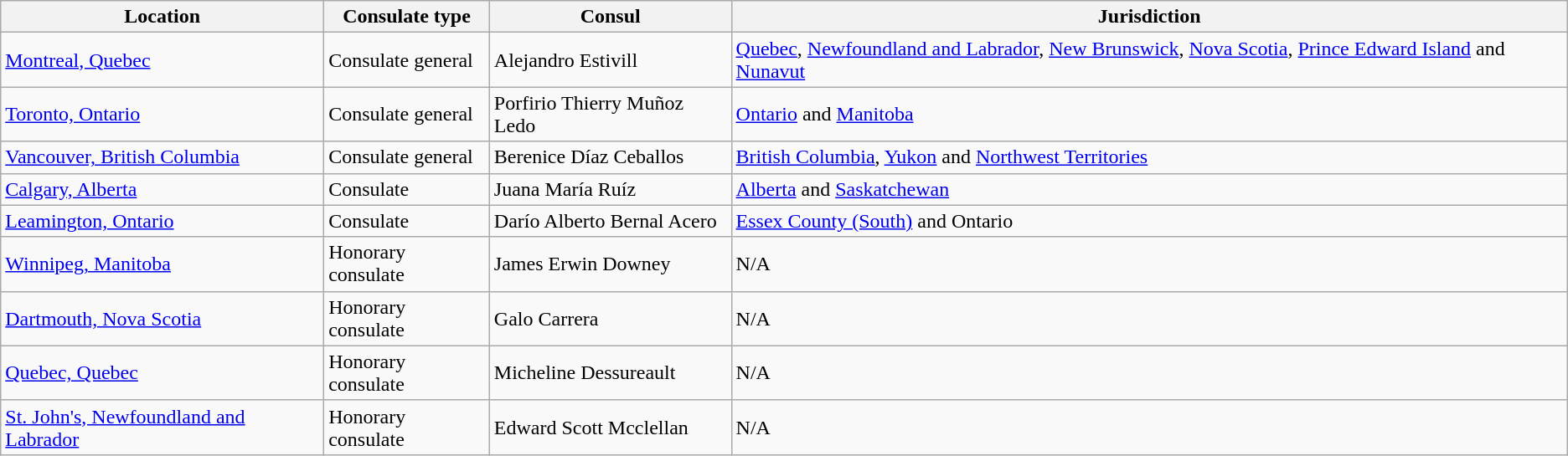<table class="wikitable">
<tr>
<th>Location</th>
<th>Consulate type</th>
<th>Consul</th>
<th>Jurisdiction</th>
</tr>
<tr>
<td><a href='#'>Montreal, Quebec</a></td>
<td>Consulate general</td>
<td>Alejandro Estivill</td>
<td><a href='#'>Quebec</a>, <a href='#'>Newfoundland and Labrador</a>, <a href='#'>New Brunswick</a>, <a href='#'>Nova Scotia</a>, <a href='#'>Prince Edward Island</a> and <a href='#'>Nunavut</a></td>
</tr>
<tr>
<td><a href='#'>Toronto, Ontario</a></td>
<td>Consulate general</td>
<td>Porfirio Thierry Muñoz Ledo</td>
<td><a href='#'>Ontario</a> and <a href='#'>Manitoba</a></td>
</tr>
<tr>
<td><a href='#'>Vancouver, British Columbia</a></td>
<td>Consulate general</td>
<td>Berenice Díaz Ceballos</td>
<td><a href='#'>British Columbia</a>, <a href='#'>Yukon</a> and <a href='#'>Northwest Territories</a></td>
</tr>
<tr>
<td><a href='#'>Calgary, Alberta</a></td>
<td>Consulate</td>
<td>Juana María Ruíz</td>
<td><a href='#'>Alberta</a> and <a href='#'>Saskatchewan</a></td>
</tr>
<tr>
<td><a href='#'>Leamington, Ontario</a></td>
<td>Consulate</td>
<td>Darío Alberto Bernal Acero</td>
<td><a href='#'>Essex County (South)</a> and Ontario</td>
</tr>
<tr>
<td><a href='#'>Winnipeg, Manitoba</a></td>
<td>Honorary consulate</td>
<td>James Erwin Downey</td>
<td>N/A</td>
</tr>
<tr>
<td><a href='#'>Dartmouth, Nova Scotia</a></td>
<td>Honorary consulate</td>
<td>Galo Carrera</td>
<td>N/A</td>
</tr>
<tr>
<td><a href='#'>Quebec, Quebec</a></td>
<td>Honorary consulate</td>
<td>Micheline Dessureault</td>
<td>N/A</td>
</tr>
<tr>
<td><a href='#'>St. John's, Newfoundland and Labrador</a></td>
<td>Honorary consulate</td>
<td>Edward Scott Mcclellan</td>
<td>N/A</td>
</tr>
</table>
